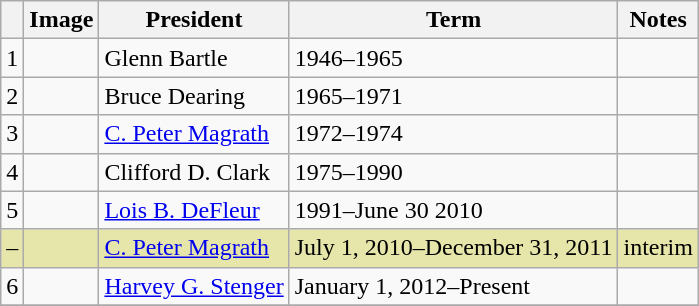<table class="wikitable">
<tr>
<th></th>
<th>Image</th>
<th>President</th>
<th>Term</th>
<th>Notes</th>
</tr>
<tr>
<td>1</td>
<td></td>
<td>Glenn Bartle</td>
<td>1946–1965</td>
<td></td>
</tr>
<tr>
<td>2</td>
<td></td>
<td>Bruce Dearing</td>
<td>1965–1971</td>
<td></td>
</tr>
<tr>
<td>3</td>
<td></td>
<td><a href='#'>C. Peter Magrath</a></td>
<td>1972–1974</td>
<td></td>
</tr>
<tr>
<td>4</td>
<td></td>
<td>Clifford D. Clark</td>
<td>1975–1990</td>
<td></td>
</tr>
<tr>
<td>5</td>
<td></td>
<td><a href='#'>Lois B. DeFleur</a></td>
<td>1991–June 30 2010</td>
<td></td>
</tr>
<tr bgcolor="#e6e6aa">
<td>–</td>
<td></td>
<td><a href='#'>C. Peter Magrath</a></td>
<td>July 1, 2010–December 31, 2011</td>
<td>interim</td>
</tr>
<tr>
<td>6</td>
<td></td>
<td><a href='#'>Harvey G. Stenger</a></td>
<td>January 1, 2012–Present</td>
<td></td>
</tr>
<tr>
</tr>
</table>
